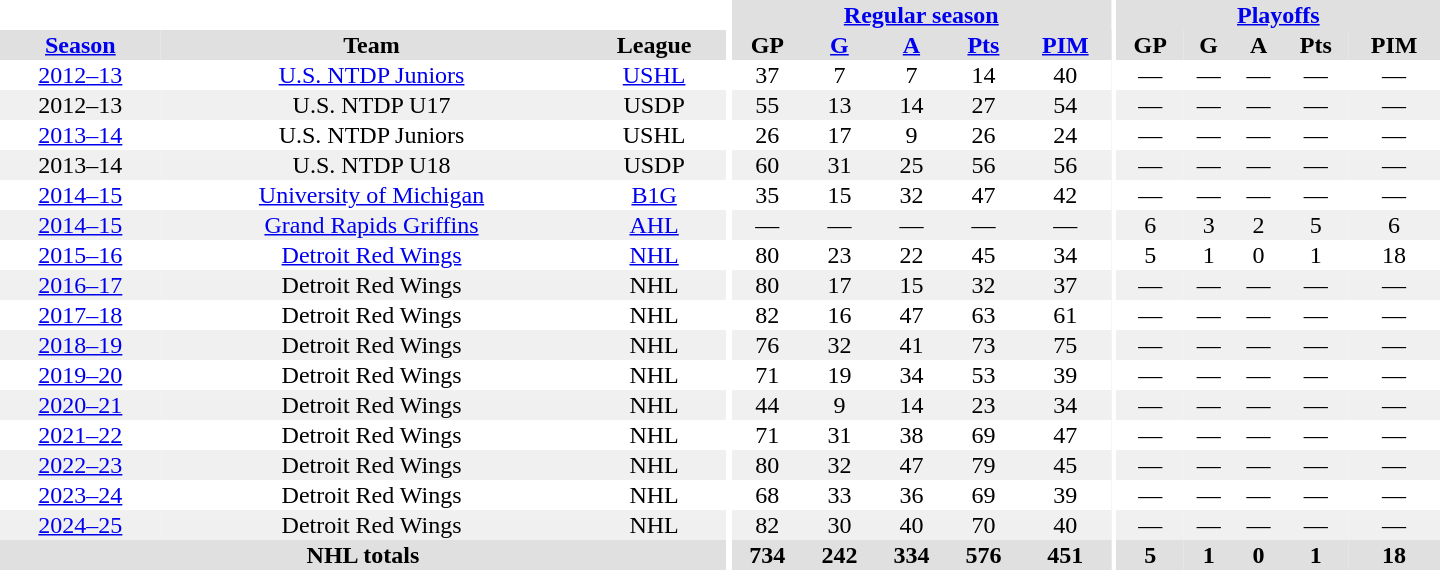<table border="0" cellpadding="1" cellspacing="0" style="text-align:center; width:60em">
<tr bgcolor="#e0e0e0">
<th colspan="3" bgcolor="#ffffff"></th>
<th rowspan="99" bgcolor="#ffffff"></th>
<th colspan="5"><a href='#'>Regular season</a></th>
<th rowspan="99" bgcolor="#ffffff"></th>
<th colspan="5"><a href='#'>Playoffs</a></th>
</tr>
<tr bgcolor="#e0e0e0">
<th><a href='#'>Season</a></th>
<th>Team</th>
<th>League</th>
<th>GP</th>
<th><a href='#'>G</a></th>
<th><a href='#'>A</a></th>
<th><a href='#'>Pts</a></th>
<th><a href='#'>PIM</a></th>
<th>GP</th>
<th>G</th>
<th>A</th>
<th>Pts</th>
<th>PIM</th>
</tr>
<tr>
<td><a href='#'>2012–13</a></td>
<td><a href='#'>U.S. NTDP Juniors</a></td>
<td><a href='#'>USHL</a></td>
<td>37</td>
<td>7</td>
<td>7</td>
<td>14</td>
<td>40</td>
<td>—</td>
<td>—</td>
<td>—</td>
<td>—</td>
<td>—</td>
</tr>
<tr bgcolor="#f0f0f0">
<td>2012–13</td>
<td>U.S. NTDP U17</td>
<td>USDP</td>
<td>55</td>
<td>13</td>
<td>14</td>
<td>27</td>
<td>54</td>
<td>—</td>
<td>—</td>
<td>—</td>
<td>—</td>
<td>—</td>
</tr>
<tr>
<td><a href='#'>2013–14</a></td>
<td>U.S. NTDP Juniors</td>
<td>USHL</td>
<td>26</td>
<td>17</td>
<td>9</td>
<td>26</td>
<td>24</td>
<td>—</td>
<td>—</td>
<td>—</td>
<td>—</td>
<td>—</td>
</tr>
<tr bgcolor="#f0f0f0">
<td>2013–14</td>
<td>U.S. NTDP U18</td>
<td>USDP</td>
<td>60</td>
<td>31</td>
<td>25</td>
<td>56</td>
<td>56</td>
<td>—</td>
<td>—</td>
<td>—</td>
<td>—</td>
<td>—</td>
</tr>
<tr>
<td><a href='#'>2014–15</a></td>
<td><a href='#'>University of Michigan</a></td>
<td><a href='#'>B1G</a></td>
<td>35</td>
<td>15</td>
<td>32</td>
<td>47</td>
<td>42</td>
<td>—</td>
<td>—</td>
<td>—</td>
<td>—</td>
<td>—</td>
</tr>
<tr bgcolor="#f0f0f0">
<td><a href='#'>2014–15</a></td>
<td><a href='#'>Grand Rapids Griffins</a></td>
<td><a href='#'>AHL</a></td>
<td>—</td>
<td>—</td>
<td>—</td>
<td>—</td>
<td>—</td>
<td>6</td>
<td>3</td>
<td>2</td>
<td>5</td>
<td>6</td>
</tr>
<tr>
<td><a href='#'>2015–16</a></td>
<td><a href='#'>Detroit Red Wings</a></td>
<td><a href='#'>NHL</a></td>
<td>80</td>
<td>23</td>
<td>22</td>
<td>45</td>
<td>34</td>
<td>5</td>
<td>1</td>
<td>0</td>
<td>1</td>
<td>18</td>
</tr>
<tr bgcolor="#f0f0f0">
<td><a href='#'>2016–17</a></td>
<td>Detroit Red Wings</td>
<td>NHL</td>
<td>80</td>
<td>17</td>
<td>15</td>
<td>32</td>
<td>37</td>
<td>—</td>
<td>—</td>
<td>—</td>
<td>—</td>
<td>—</td>
</tr>
<tr>
<td><a href='#'>2017–18</a></td>
<td>Detroit Red Wings</td>
<td>NHL</td>
<td>82</td>
<td>16</td>
<td>47</td>
<td>63</td>
<td>61</td>
<td>—</td>
<td>—</td>
<td>—</td>
<td>—</td>
<td>—</td>
</tr>
<tr bgcolor="#f0f0f0">
<td><a href='#'>2018–19</a></td>
<td>Detroit Red Wings</td>
<td>NHL</td>
<td>76</td>
<td>32</td>
<td>41</td>
<td>73</td>
<td>75</td>
<td>—</td>
<td>—</td>
<td>—</td>
<td>—</td>
<td>—</td>
</tr>
<tr>
<td><a href='#'>2019–20</a></td>
<td>Detroit Red Wings</td>
<td>NHL</td>
<td>71</td>
<td>19</td>
<td>34</td>
<td>53</td>
<td>39</td>
<td>—</td>
<td>—</td>
<td>—</td>
<td>—</td>
<td>—</td>
</tr>
<tr bgcolor="#f0f0f0">
<td><a href='#'>2020–21</a></td>
<td>Detroit Red Wings</td>
<td>NHL</td>
<td>44</td>
<td>9</td>
<td>14</td>
<td>23</td>
<td>34</td>
<td>—</td>
<td>—</td>
<td>—</td>
<td>—</td>
<td>—</td>
</tr>
<tr>
<td><a href='#'>2021–22</a></td>
<td>Detroit Red Wings</td>
<td>NHL</td>
<td>71</td>
<td>31</td>
<td>38</td>
<td>69</td>
<td>47</td>
<td>—</td>
<td>—</td>
<td>—</td>
<td>—</td>
<td>—</td>
</tr>
<tr bgcolor="#f0f0f0">
<td><a href='#'>2022–23</a></td>
<td>Detroit Red Wings</td>
<td>NHL</td>
<td>80</td>
<td>32</td>
<td>47</td>
<td>79</td>
<td>45</td>
<td>—</td>
<td>—</td>
<td>—</td>
<td>—</td>
<td>—</td>
</tr>
<tr>
<td><a href='#'>2023–24</a></td>
<td>Detroit Red Wings</td>
<td>NHL</td>
<td>68</td>
<td>33</td>
<td>36</td>
<td>69</td>
<td>39</td>
<td>—</td>
<td>—</td>
<td>—</td>
<td>—</td>
<td>—</td>
</tr>
<tr bgcolor="#f0f0f0">
<td><a href='#'>2024–25</a></td>
<td>Detroit Red Wings</td>
<td>NHL</td>
<td>82</td>
<td>30</td>
<td>40</td>
<td>70</td>
<td>40</td>
<td>—</td>
<td>—</td>
<td>—</td>
<td>—</td>
<td>—</td>
</tr>
<tr style="background:#e0e0e0;">
<th colspan="3">NHL totals</th>
<th>734</th>
<th>242</th>
<th>334</th>
<th>576</th>
<th>451</th>
<th>5</th>
<th>1</th>
<th>0</th>
<th>1</th>
<th>18</th>
</tr>
</table>
